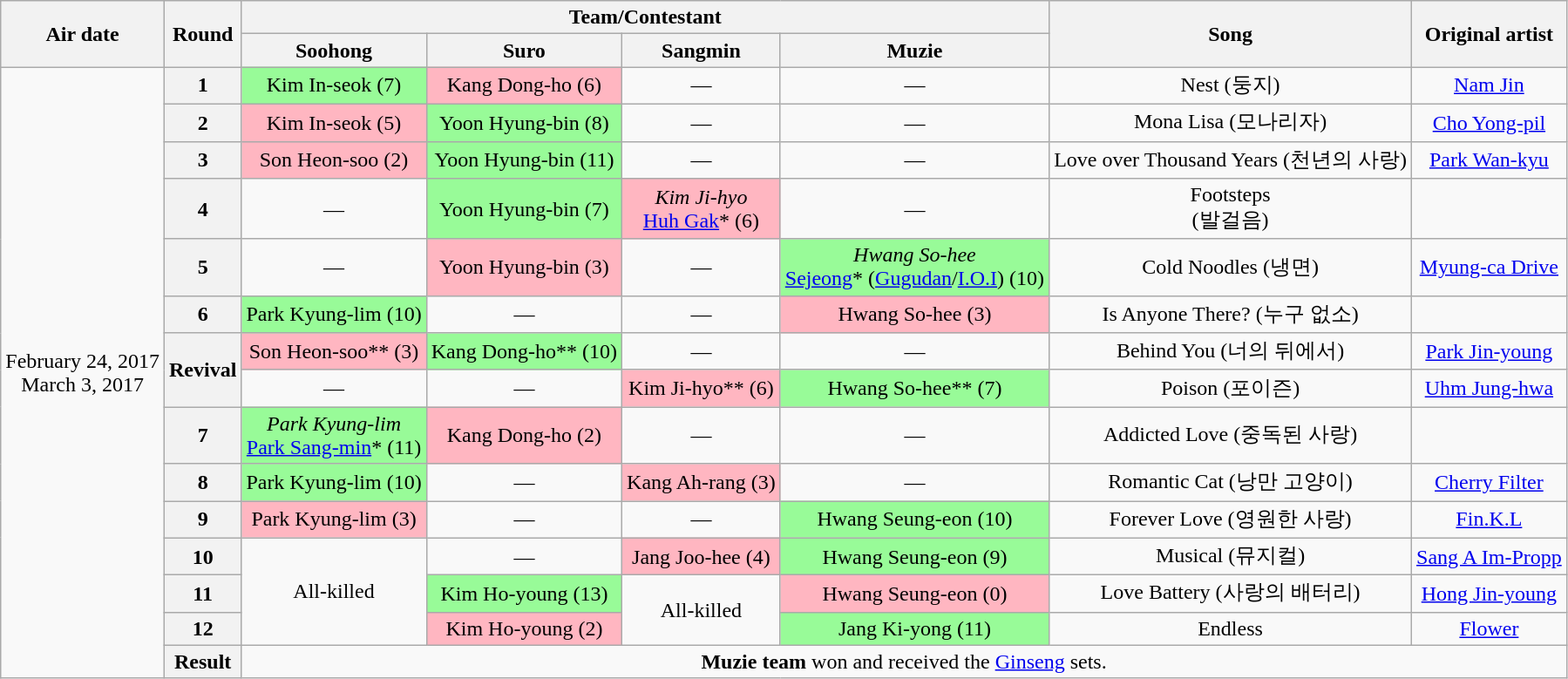<table class="wikitable" style="text-align:center;">
<tr>
<th rowspan=2>Air date</th>
<th rowspan=2>Round</th>
<th colspan=4>Team/Contestant</th>
<th rowspan=2>Song</th>
<th rowspan=2>Original artist</th>
</tr>
<tr>
<th>Soohong</th>
<th>Suro</th>
<th>Sangmin</th>
<th>Muzie</th>
</tr>
<tr>
<td rowspan=15>February 24, 2017<br>March 3, 2017</td>
<th>1</th>
<td bgcolor=palegreen>Kim In-seok (7)</td>
<td bgcolor=lightpink>Kang Dong-ho (6)</td>
<td>—</td>
<td>—</td>
<td>Nest (둥지)</td>
<td><a href='#'>Nam Jin</a></td>
</tr>
<tr>
<th>2</th>
<td bgcolor=lightpink>Kim In-seok (5)</td>
<td bgcolor=palegreen>Yoon Hyung-bin (8)</td>
<td>—</td>
<td>—</td>
<td>Mona Lisa (모나리자)</td>
<td><a href='#'>Cho Yong-pil</a></td>
</tr>
<tr>
<th>3</th>
<td bgcolor=lightpink>Son Heon-soo (2)</td>
<td bgcolor=palegreen>Yoon Hyung-bin (11)</td>
<td>—</td>
<td>—</td>
<td>Love over Thousand Years (천년의 사랑)</td>
<td><a href='#'>Park Wan-kyu</a></td>
</tr>
<tr>
<th>4</th>
<td>—</td>
<td bgcolor=palegreen>Yoon Hyung-bin (7)</td>
<td bgcolor=lightpink><em>Kim Ji-hyo</em><br><a href='#'>Huh Gak</a>* (6)</td>
<td>—</td>
<td>Footsteps<br>(발걸음)</td>
<td></td>
</tr>
<tr>
<th>5</th>
<td>—</td>
<td bgcolor=lightpink>Yoon Hyung-bin (3)</td>
<td>—</td>
<td bgcolor=palegreen><em>Hwang So-hee</em><br><a href='#'>Sejeong</a>* (<a href='#'>Gugudan</a>/<a href='#'>I.O.I</a>) (10)</td>
<td>Cold Noodles (냉면)</td>
<td><a href='#'>Myung-ca Drive</a></td>
</tr>
<tr>
<th>6</th>
<td bgcolor=palegreen>Park Kyung-lim (10)</td>
<td>—</td>
<td>—</td>
<td bgcolor=lightpink>Hwang So-hee (3)</td>
<td>Is Anyone There? (누구 없소)</td>
<td></td>
</tr>
<tr>
<th rowspan=2>Revival</th>
<td bgcolor=lightpink>Son Heon-soo** (3)</td>
<td bgcolor=palegreen>Kang Dong-ho** (10)</td>
<td>—</td>
<td>—</td>
<td>Behind You (너의 뒤에서)</td>
<td><a href='#'>Park Jin-young</a></td>
</tr>
<tr>
<td>—</td>
<td>—</td>
<td bgcolor=lightpink>Kim Ji-hyo** (6)</td>
<td bgcolor=palegreen>Hwang So-hee** (7)</td>
<td>Poison (포이즌)</td>
<td><a href='#'>Uhm Jung-hwa</a></td>
</tr>
<tr>
<th>7</th>
<td bgcolor=palegreen><em>Park Kyung-lim</em><br><a href='#'>Park Sang-min</a>* (11)</td>
<td bgcolor=lightpink>Kang Dong-ho (2)</td>
<td>—</td>
<td>—</td>
<td>Addicted Love (중독된 사랑)</td>
<td></td>
</tr>
<tr>
<th>8</th>
<td bgcolor=palegreen>Park Kyung-lim (10)</td>
<td>—</td>
<td bgcolor=lightpink>Kang Ah-rang (3)</td>
<td>—</td>
<td>Romantic Cat (낭만 고양이)</td>
<td><a href='#'>Cherry Filter</a></td>
</tr>
<tr>
<th>9</th>
<td bgcolor=lightpink>Park Kyung-lim (3)</td>
<td>—</td>
<td>—</td>
<td bgcolor=palegreen>Hwang Seung-eon (10)</td>
<td>Forever Love (영원한 사랑)</td>
<td><a href='#'>Fin.K.L</a></td>
</tr>
<tr>
<th>10</th>
<td rowspan=3>All-killed</td>
<td>—</td>
<td bgcolor=lightpink>Jang Joo-hee (4)</td>
<td bgcolor=palegreen>Hwang Seung-eon (9)</td>
<td>Musical (뮤지컬)</td>
<td><a href='#'>Sang A Im-Propp</a></td>
</tr>
<tr>
<th>11</th>
<td bgcolor=palegreen>Kim Ho-young (13)</td>
<td rowspan=2>All-killed</td>
<td bgcolor=lightpink>Hwang Seung-eon (0)</td>
<td>Love Battery (사랑의 배터리)</td>
<td><a href='#'>Hong Jin-young</a></td>
</tr>
<tr>
<th>12</th>
<td bgcolor=lightpink>Kim Ho-young (2)</td>
<td bgcolor=palegreen>Jang Ki-yong (11)</td>
<td>Endless</td>
<td><a href='#'>Flower</a></td>
</tr>
<tr>
<th>Result</th>
<td colspan=6><strong>Muzie team</strong> won and received the <a href='#'>Ginseng</a> sets.</td>
</tr>
</table>
